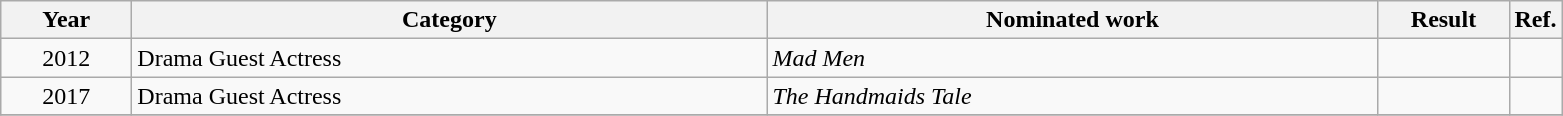<table class=wikitable>
<tr>
<th scope="col" style="width:5em;">Year</th>
<th scope="col" style="width:26em;">Category</th>
<th scope="col" style="width:25em;">Nominated work</th>
<th scope="col" style="width:5em;">Result</th>
<th>Ref.</th>
</tr>
<tr>
<td style="text-align:center;">2012</td>
<td>Drama Guest Actress</td>
<td><em>Mad Men</em></td>
<td></td>
<td style="text-align:center;"></td>
</tr>
<tr>
<td style="text-align:center;">2017</td>
<td>Drama Guest Actress</td>
<td><em>The Handmaids Tale</em></td>
<td></td>
<td style="text-align:center;"></td>
</tr>
<tr>
</tr>
</table>
